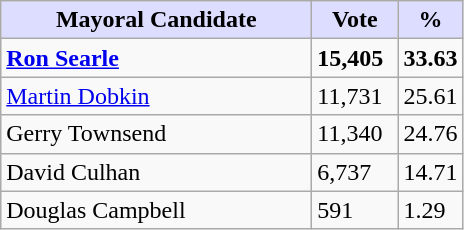<table class="wikitable">
<tr>
<th style="background:#ddf; width:200px;">Mayoral Candidate</th>
<th style="background:#ddf; width:50px;">Vote</th>
<th style="background:#ddf; width:30px;">%</th>
</tr>
<tr>
<td><strong><a href='#'>Ron Searle</a></strong></td>
<td><strong>15,405</strong></td>
<td><strong>33.63</strong></td>
</tr>
<tr>
<td><a href='#'>Martin Dobkin</a></td>
<td>11,731</td>
<td>25.61</td>
</tr>
<tr>
<td>Gerry Townsend</td>
<td>11,340</td>
<td>24.76</td>
</tr>
<tr>
<td>David Culhan</td>
<td>6,737</td>
<td>14.71</td>
</tr>
<tr>
<td>Douglas Campbell</td>
<td>591</td>
<td>1.29</td>
</tr>
</table>
